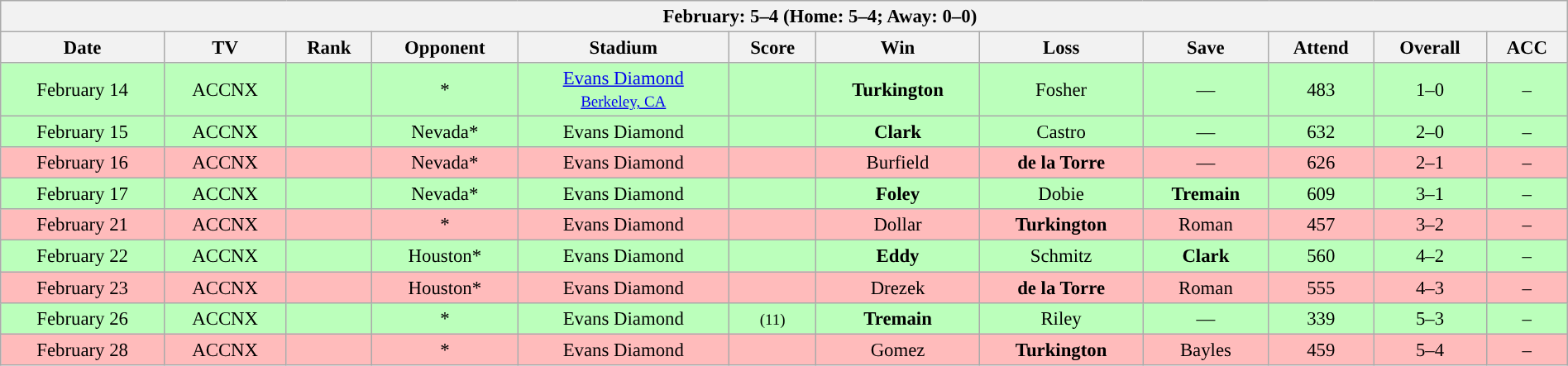<table class="wikitable collapsible collapsed" style="margin:auto; width:100%; text-align:center; font-size:95%">
<tr>
<th colspan=12 style="padding-left:4em;">February: 5–4 (Home: 5–4; Away: 0–0)</th>
</tr>
<tr>
<th>Date</th>
<th>TV</th>
<th>Rank</th>
<th>Opponent</th>
<th>Stadium</th>
<th>Score</th>
<th>Win</th>
<th>Loss</th>
<th>Save</th>
<th>Attend</th>
<th>Overall</th>
<th>ACC</th>
</tr>
<tr style="background:#bfb;">
<td>February 14</td>
<td>ACCNX</td>
<td></td>
<td>*</td>
<td><a href='#'>Evans Diamond</a><br><small><a href='#'>Berkeley, CA</a></small></td>
<td></td>
<td><strong>Turkington</strong></td>
<td>Fosher</td>
<td>—</td>
<td>483</td>
<td>1–0</td>
<td>–</td>
</tr>
<tr style="background:#bfb;">
<td>February 15</td>
<td>ACCNX</td>
<td></td>
<td>Nevada*</td>
<td>Evans Diamond</td>
<td></td>
<td><strong>Clark</strong></td>
<td>Castro</td>
<td>—</td>
<td>632</td>
<td>2–0</td>
<td>–</td>
</tr>
<tr style="background:#fbb;">
<td>February 16</td>
<td>ACCNX</td>
<td></td>
<td>Nevada*</td>
<td>Evans Diamond</td>
<td></td>
<td>Burfield</td>
<td><strong>de la Torre</strong></td>
<td>—</td>
<td>626</td>
<td>2–1</td>
<td>–</td>
</tr>
<tr style="background:#bfb;">
<td>February 17</td>
<td>ACCNX</td>
<td></td>
<td>Nevada*</td>
<td>Evans Diamond</td>
<td></td>
<td><strong>Foley</strong></td>
<td>Dobie</td>
<td><strong>Tremain</strong></td>
<td>609</td>
<td>3–1</td>
<td>–</td>
</tr>
<tr style="background:#fbb;">
<td>February 21</td>
<td>ACCNX</td>
<td></td>
<td>*</td>
<td>Evans Diamond</td>
<td></td>
<td>Dollar</td>
<td><strong>Turkington</strong></td>
<td>Roman</td>
<td>457</td>
<td>3–2</td>
<td>–</td>
</tr>
<tr style="background:#bfb;">
<td>February 22</td>
<td>ACCNX</td>
<td></td>
<td>Houston*</td>
<td>Evans Diamond</td>
<td></td>
<td><strong>Eddy</strong></td>
<td>Schmitz</td>
<td><strong>Clark</strong></td>
<td>560</td>
<td>4–2</td>
<td>–</td>
</tr>
<tr style="background:#fbb;">
<td>February 23</td>
<td>ACCNX</td>
<td></td>
<td>Houston*</td>
<td>Evans Diamond</td>
<td></td>
<td>Drezek</td>
<td><strong>de la Torre</strong></td>
<td>Roman</td>
<td>555</td>
<td>4–3</td>
<td>–</td>
</tr>
<tr style="background:#bfb;">
<td>February 26</td>
<td>ACCNX</td>
<td></td>
<td>*</td>
<td>Evans Diamond</td>
<td> <small>(11)</small></td>
<td><strong>Tremain</strong></td>
<td>Riley</td>
<td>—</td>
<td>339</td>
<td>5–3</td>
<td>–</td>
</tr>
<tr style="background:#fbb;">
<td>February 28</td>
<td>ACCNX</td>
<td></td>
<td>*</td>
<td>Evans Diamond</td>
<td></td>
<td>Gomez</td>
<td><strong>Turkington</strong></td>
<td>Bayles</td>
<td>459</td>
<td>5–4</td>
<td>–</td>
</tr>
</table>
